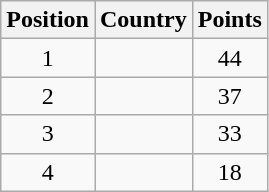<table class="wikitable">
<tr>
<th>Position</th>
<th>Country</th>
<th>Points</th>
</tr>
<tr>
<td align=center>1</td>
<td></td>
<td align=center>44</td>
</tr>
<tr>
<td align=center>2</td>
<td></td>
<td align=center>37</td>
</tr>
<tr>
<td align=center>3</td>
<td></td>
<td align=center>33</td>
</tr>
<tr>
<td align=center>4</td>
<td></td>
<td align=center>18</td>
</tr>
</table>
